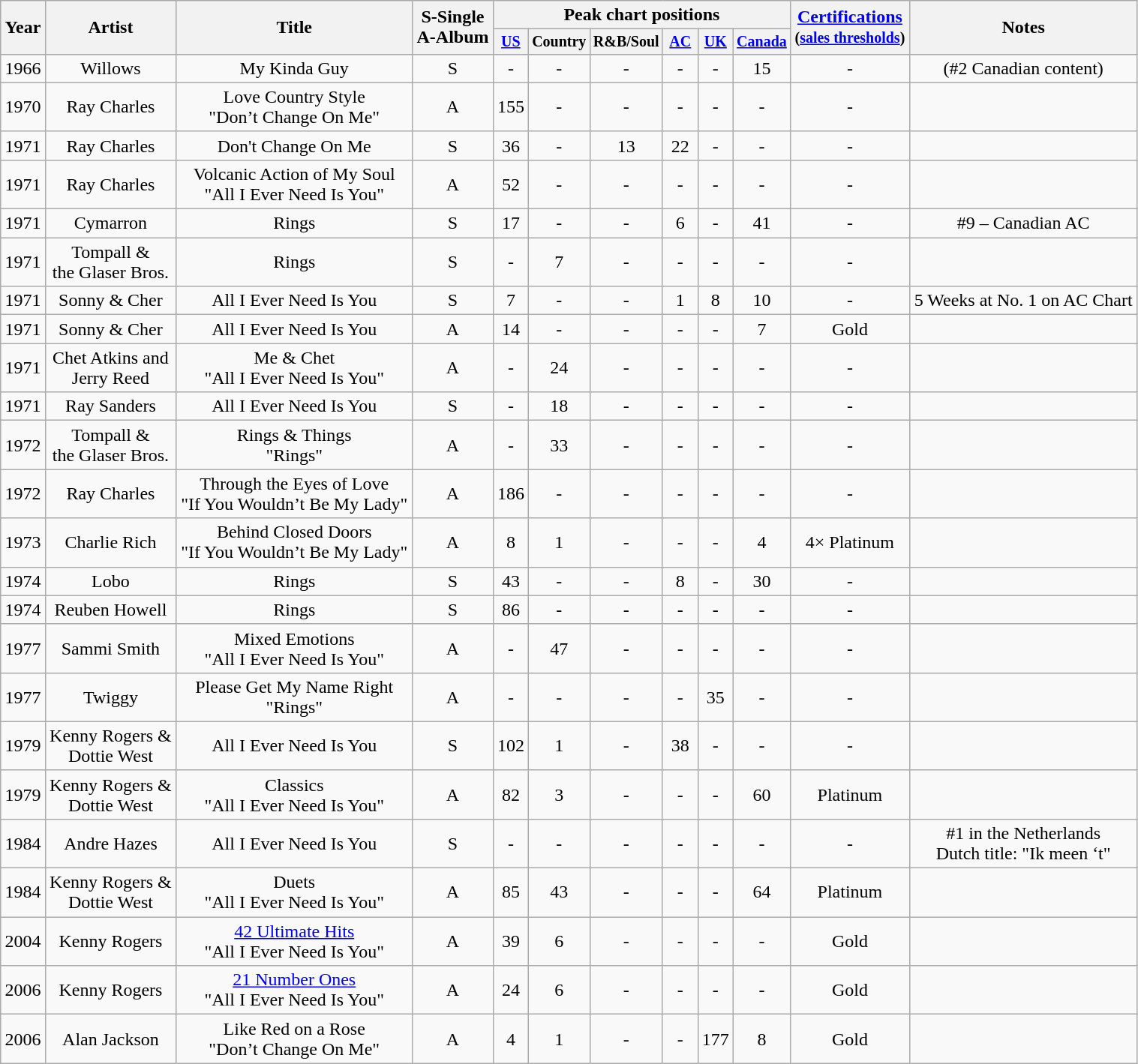<table class="wikitable" style="text-align:center; width:80%;">
<tr>
<th rowspan="2">Year</th>
<th rowspan="2">Artist</th>
<th rowspan="2">Title</th>
<th rowspan="2">S-Single<br>A-Album</th>
<th colspan="6">Peak chart positions</th>
<th rowspan="2"><a href='#'>Certifications</a><br><small>(<a href='#'>sales thresholds</a>)</small></th>
<th rowspan="2">Notes</th>
</tr>
<tr style="font-size:smaller;">
<th width="25"><a href='#'>US</a></th>
<th width="25">Country</th>
<th width="25">R&B/Soul</th>
<th width="25"><a href='#'>AC</a></th>
<th width="25"><a href='#'>UK</a></th>
<th width="25"><a href='#'>Canada</a></th>
</tr>
<tr>
<td>1966</td>
<td>Willows</td>
<td>My Kinda Guy</td>
<td>S</td>
<td>-</td>
<td>-</td>
<td>-</td>
<td>-</td>
<td>-</td>
<td>15</td>
<td>-</td>
<td>(#2 Canadian content)</td>
</tr>
<tr>
<td>1970</td>
<td>Ray Charles</td>
<td>Love Country Style<br>"Don’t Change On Me"</td>
<td>A</td>
<td>155</td>
<td>-</td>
<td>-</td>
<td>-</td>
<td>-</td>
<td>-</td>
<td>-</td>
<td></td>
</tr>
<tr>
<td>1971</td>
<td>Ray Charles</td>
<td>Don't Change On Me</td>
<td>S</td>
<td>36</td>
<td>-</td>
<td>13</td>
<td>22</td>
<td>-</td>
<td>-</td>
<td>-</td>
<td></td>
</tr>
<tr>
<td>1971</td>
<td>Ray Charles</td>
<td>Volcanic Action of My Soul<br>"All I Ever Need Is You"</td>
<td>A</td>
<td>52</td>
<td>-</td>
<td>-</td>
<td>-</td>
<td>-</td>
<td>-</td>
<td>-</td>
<td></td>
</tr>
<tr>
<td>1971</td>
<td>Cymarron</td>
<td>Rings</td>
<td>S</td>
<td>17</td>
<td>-</td>
<td>-</td>
<td>6</td>
<td>-</td>
<td>41</td>
<td>-</td>
<td>#9 – Canadian AC</td>
</tr>
<tr>
<td>1971</td>
<td>Tompall &<br>the Glaser Bros.</td>
<td>Rings</td>
<td>S</td>
<td>-</td>
<td>7</td>
<td>-</td>
<td>-</td>
<td>-</td>
<td>-</td>
<td>-</td>
<td></td>
</tr>
<tr>
<td>1971</td>
<td>Sonny & Cher</td>
<td>All I Ever Need Is You</td>
<td>S</td>
<td>7</td>
<td>-</td>
<td>-</td>
<td>1</td>
<td>8</td>
<td>10</td>
<td>-</td>
<td>5 Weeks at No. 1 on AC Chart</td>
</tr>
<tr>
<td>1971</td>
<td>Sonny & Cher</td>
<td>All I Ever Need Is You</td>
<td>A</td>
<td>14</td>
<td>-</td>
<td>-</td>
<td>-</td>
<td>-</td>
<td>7</td>
<td>Gold</td>
<td></td>
</tr>
<tr>
<td>1971</td>
<td>Chet Atkins and<br>Jerry Reed</td>
<td>Me & Chet<br>"All I Ever Need Is You"</td>
<td>A</td>
<td>-</td>
<td>24</td>
<td>-</td>
<td>-</td>
<td>-</td>
<td>-</td>
<td>-</td>
<td></td>
</tr>
<tr>
<td>1971</td>
<td>Ray Sanders</td>
<td>All I Ever Need Is You</td>
<td>S</td>
<td>-</td>
<td>18</td>
<td>-</td>
<td>-</td>
<td>-</td>
<td>-</td>
<td>-</td>
<td></td>
</tr>
<tr>
<td>1972</td>
<td>Tompall &<br>the Glaser Bros.</td>
<td>Rings & Things<br>"Rings"</td>
<td>A</td>
<td>-</td>
<td>33</td>
<td>-</td>
<td>-</td>
<td>-</td>
<td>-</td>
<td>-</td>
<td></td>
</tr>
<tr>
<td>1972</td>
<td>Ray Charles</td>
<td>Through the Eyes of Love<br>"If You Wouldn’t Be My Lady"</td>
<td>A</td>
<td>186</td>
<td>-</td>
<td>-</td>
<td>-</td>
<td>-</td>
<td>-</td>
<td>-</td>
<td></td>
</tr>
<tr>
<td>1973</td>
<td>Charlie Rich</td>
<td>Behind Closed Doors<br>"If You Wouldn’t Be My Lady"</td>
<td>A</td>
<td>8</td>
<td>1</td>
<td>-</td>
<td>-</td>
<td>-</td>
<td>4</td>
<td>4× Platinum</td>
<td></td>
</tr>
<tr>
<td>1974</td>
<td>Lobo</td>
<td>Rings</td>
<td>S</td>
<td>43</td>
<td>-</td>
<td>-</td>
<td>8</td>
<td>-</td>
<td>30</td>
<td>-</td>
<td></td>
</tr>
<tr>
<td>1974</td>
<td>Reuben Howell</td>
<td>Rings</td>
<td>S</td>
<td>86</td>
<td>-</td>
<td>-</td>
<td>-</td>
<td>-</td>
<td>-</td>
<td>-</td>
<td></td>
</tr>
<tr>
<td>1977</td>
<td>Sammi Smith</td>
<td>Mixed Emotions<br>"All I Ever Need Is You"</td>
<td>A</td>
<td>-</td>
<td>47</td>
<td>-</td>
<td>-</td>
<td>-</td>
<td>-</td>
<td>-</td>
<td></td>
</tr>
<tr>
<td>1977</td>
<td>Twiggy</td>
<td>Please Get My Name Right<br>"Rings"</td>
<td>A</td>
<td>-</td>
<td>-</td>
<td>-</td>
<td>-</td>
<td>35</td>
<td>-</td>
<td>-</td>
<td></td>
</tr>
<tr>
<td>1979</td>
<td>Kenny Rogers &<br>Dottie West</td>
<td>All I Ever Need Is You</td>
<td>S</td>
<td>102</td>
<td>1</td>
<td>-</td>
<td>38</td>
<td>-</td>
<td>-</td>
<td>-</td>
<td></td>
</tr>
<tr>
<td>1979</td>
<td>Kenny Rogers &<br>Dottie West</td>
<td>Classics<br>"All I Ever Need Is You"</td>
<td>A</td>
<td>82</td>
<td>3</td>
<td>-</td>
<td>-</td>
<td>-</td>
<td>60</td>
<td>Platinum</td>
<td></td>
</tr>
<tr>
<td>1984</td>
<td>Andre Hazes</td>
<td>All I Ever Need Is You</td>
<td>S</td>
<td>-</td>
<td>-</td>
<td>-</td>
<td>-</td>
<td>-</td>
<td>-</td>
<td>-</td>
<td>#1 in the Netherlands<br>Dutch title: "Ik meen ‘t"</td>
</tr>
<tr>
<td>1984</td>
<td>Kenny Rogers &<br>Dottie West</td>
<td>Duets<br>"All I Ever Need Is You"</td>
<td>A</td>
<td>85</td>
<td>43</td>
<td>-</td>
<td>-</td>
<td>-</td>
<td>64</td>
<td>Platinum</td>
<td></td>
</tr>
<tr>
<td>2004</td>
<td>Kenny Rogers</td>
<td><a href='#'>42 Ultimate Hits</a><br>"All I Ever Need Is You"</td>
<td>A</td>
<td>39</td>
<td>6</td>
<td>-</td>
<td>-</td>
<td>-</td>
<td>-</td>
<td>Gold</td>
<td></td>
</tr>
<tr>
<td>2006</td>
<td>Kenny Rogers</td>
<td><a href='#'>21 Number Ones</a><br>"All I Ever Need Is You"</td>
<td>A</td>
<td>24</td>
<td>6</td>
<td>-</td>
<td>-</td>
<td>-</td>
<td>-</td>
<td>Gold</td>
<td></td>
</tr>
<tr>
<td>2006</td>
<td>Alan Jackson</td>
<td>Like Red on a Rose<br>"Don’t Change On Me"</td>
<td>A</td>
<td>4</td>
<td>1</td>
<td>-</td>
<td>-</td>
<td>177</td>
<td>8</td>
<td>Gold</td>
<td></td>
</tr>
</table>
